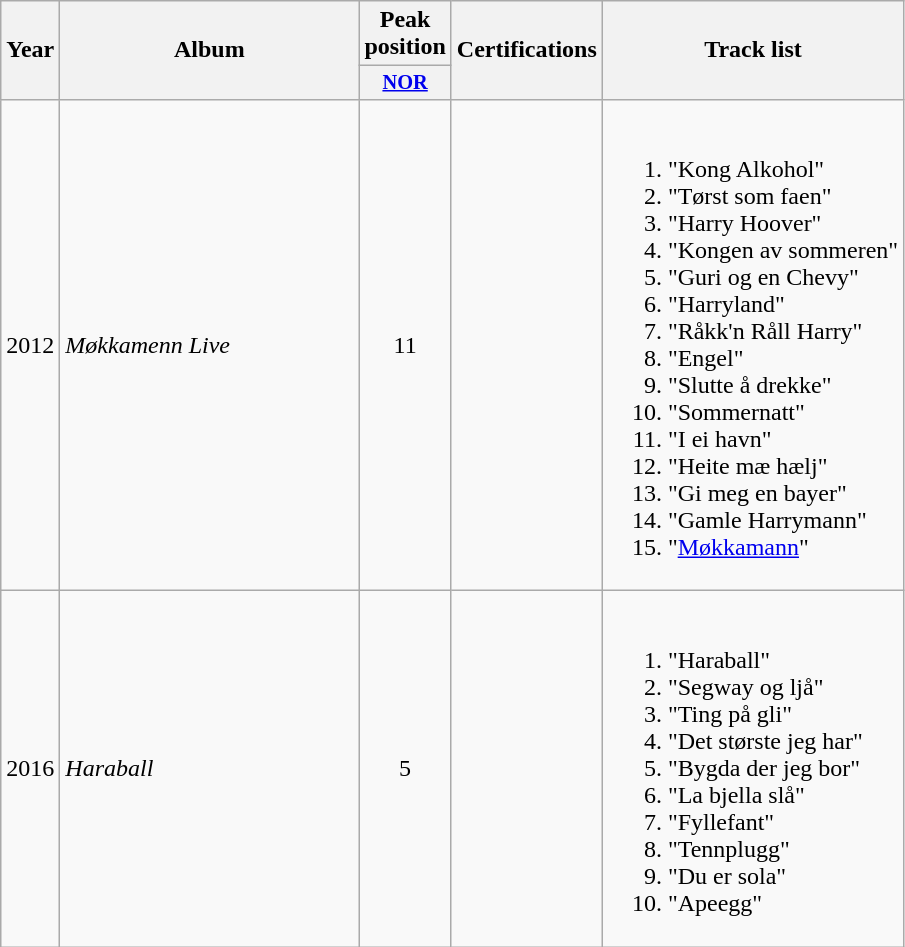<table class="wikitable plainrowheaders" style="text-align:center;">
<tr>
<th scope="col" rowspan="2">Year</th>
<th scope="col" rowspan="2" style="width:12em;">Album</th>
<th scope="col">Peak position</th>
<th scope="col" rowspan="2">Certifications</th>
<th scope="col" rowspan="2">Track list</th>
</tr>
<tr>
<th scope="col" style="width:3em;font-size:85%;"><a href='#'>NOR</a><br></th>
</tr>
<tr>
<td>2012</td>
<td style="text-align:left;"><em>Møkkamenn Live</em></td>
<td>11</td>
<td style="text-align:left;"></td>
<td style="text-align:left;"><br><ol><li>"Kong Alkohol"</li><li>"Tørst som faen"</li><li>"Harry Hoover"</li><li>"Kongen av sommeren"</li><li>"Guri og en Chevy"</li><li>"Harryland"</li><li>"Råkk'n Råll Harry"</li><li>"Engel"</li><li>"Slutte å drekke"</li><li>"Sommernatt"</li><li>"I ei havn"</li><li>"Heite mæ hælj"</li><li>"Gi meg en bayer"</li><li>"Gamle Harrymann"</li><li>"<a href='#'>Møkkamann</a>"</li></ol></td>
</tr>
<tr>
<td>2016</td>
<td style="text-align:left;"><em>Haraball</em></td>
<td>5<br></td>
<td style="text-align:left;"></td>
<td style="text-align:left;"><br><ol><li>"Haraball"</li><li>"Segway og ljå"</li><li>"Ting på gli"</li><li>"Det største jeg har"</li><li>"Bygda der jeg bor"</li><li>"La bjella slå"</li><li>"Fyllefant"</li><li>"Tennplugg"</li><li>"Du er sola"</li><li>"Apeegg"</li></ol></td>
</tr>
</table>
